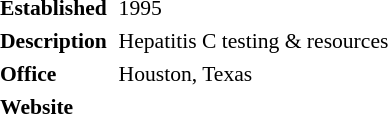<table class="toccolours" style="float: right; margin-left: 1em; width: 20em; font-size: 90%;" cellspacing="3">
<tr>
<td colspan="2" style="padding: 1em 0; text-align: center;"></td>
</tr>
<tr style="vertical-align: top;">
<td><strong>Established</strong></td>
<td style="padding-right: 1em;">1995</td>
</tr>
<tr style="vertical-align: top;">
<td><strong>Description</strong></td>
<td style="padding-right: 1em;">Hepatitis C testing & resources</td>
</tr>
<tr style="vertical-align: top;">
<td><strong>Office</strong></td>
<td style="padding-right: 1em;">Houston, Texas</td>
</tr>
<tr style="vertical-align: top;">
<td><strong>Website</strong></td>
<td style="padding-right: 1em;"></td>
</tr>
</table>
